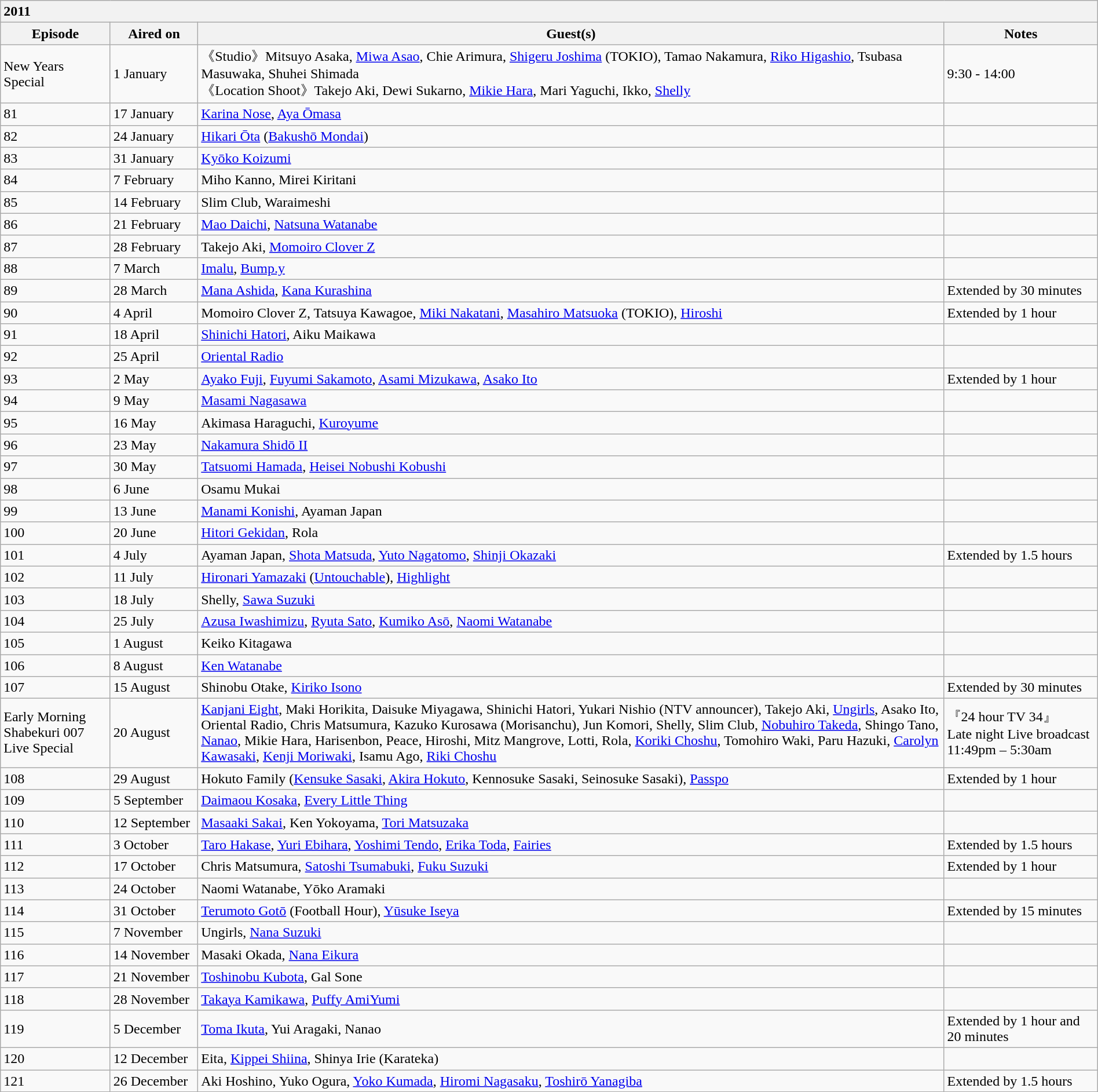<table class="wikitable collapsible collapsed" style="width:100%">
<tr>
<th colspan="5" style="text-align:left">2011</th>
</tr>
<tr align="center">
<th width="10%">Episode</th>
<th width="8%">Aired on</th>
<th width="68%">Guest(s)</th>
<th width="14%">Notes</th>
</tr>
<tr align="left">
<td>New Years Special</td>
<td>1 January</td>
<td>《Studio》Mitsuyo Asaka, <a href='#'>Miwa Asao</a>, Chie Arimura, <a href='#'>Shigeru Joshima</a> (TOKIO), Tamao Nakamura, <a href='#'>Riko Higashio</a>, Tsubasa Masuwaka, Shuhei Shimada<br>《Location Shoot》Takejo Aki, Dewi Sukarno, <a href='#'>Mikie Hara</a>, Mari Yaguchi, Ikko, <a href='#'>Shelly</a></td>
<td>9:30 - 14:00</td>
</tr>
<tr align="left">
<td>81</td>
<td>17 January</td>
<td><a href='#'>Karina Nose</a>, <a href='#'>Aya Ōmasa</a></td>
<td></td>
</tr>
<tr align="left">
<td>82</td>
<td>24 January</td>
<td><a href='#'>Hikari Ōta</a> (<a href='#'>Bakushō Mondai</a>)</td>
<td></td>
</tr>
<tr align="left">
<td>83</td>
<td>31 January</td>
<td><a href='#'>Kyōko Koizumi</a></td>
<td></td>
</tr>
<tr align="left">
<td>84</td>
<td>7 February</td>
<td>Miho Kanno, Mirei Kiritani</td>
<td></td>
</tr>
<tr align="left">
<td>85</td>
<td>14 February</td>
<td>Slim Club, Waraimeshi</td>
<td></td>
</tr>
<tr align="left">
<td>86</td>
<td>21 February</td>
<td><a href='#'>Mao Daichi</a>, <a href='#'>Natsuna Watanabe</a></td>
<td></td>
</tr>
<tr align="left">
<td>87</td>
<td>28 February</td>
<td>Takejo Aki, <a href='#'>Momoiro Clover Z</a></td>
<td></td>
</tr>
<tr align="left">
<td>88</td>
<td>7 March</td>
<td><a href='#'>Imalu</a>, <a href='#'>Bump.y</a></td>
<td></td>
</tr>
<tr align="left">
<td>89</td>
<td>28 March</td>
<td><a href='#'>Mana Ashida</a>, <a href='#'>Kana Kurashina</a></td>
<td>Extended by 30 minutes</td>
</tr>
<tr align="left">
<td>90</td>
<td>4 April</td>
<td>Momoiro Clover Z, Tatsuya Kawagoe, <a href='#'>Miki Nakatani</a>, <a href='#'>Masahiro Matsuoka</a> (TOKIO), <a href='#'>Hiroshi</a></td>
<td>Extended by 1 hour</td>
</tr>
<tr align="left">
<td>91</td>
<td>18 April</td>
<td><a href='#'>Shinichi Hatori</a>, Aiku Maikawa</td>
<td></td>
</tr>
<tr align="left">
<td>92</td>
<td>25 April</td>
<td><a href='#'>Oriental Radio</a></td>
<td></td>
</tr>
<tr align="left">
<td>93</td>
<td>2 May</td>
<td><a href='#'>Ayako Fuji</a>, <a href='#'>Fuyumi Sakamoto</a>, <a href='#'>Asami Mizukawa</a>, <a href='#'>Asako Ito</a></td>
<td>Extended by 1 hour</td>
</tr>
<tr align="left">
<td>94</td>
<td>9 May</td>
<td><a href='#'>Masami Nagasawa</a></td>
<td></td>
</tr>
<tr align="left">
<td>95</td>
<td>16 May</td>
<td>Akimasa Haraguchi, <a href='#'>Kuroyume</a></td>
<td></td>
</tr>
<tr>
<td>96</td>
<td>23 May</td>
<td><a href='#'>Nakamura Shidō II</a></td>
<td></td>
</tr>
<tr>
<td>97</td>
<td>30 May</td>
<td><a href='#'>Tatsuomi Hamada</a>, <a href='#'>Heisei Nobushi Kobushi</a></td>
<td></td>
</tr>
<tr>
<td>98</td>
<td>6 June</td>
<td>Osamu Mukai</td>
<td></td>
</tr>
<tr>
<td>99</td>
<td>13 June</td>
<td><a href='#'>Manami Konishi</a>, Ayaman Japan</td>
<td></td>
</tr>
<tr>
<td>100</td>
<td>20 June</td>
<td><a href='#'>Hitori Gekidan</a>, Rola</td>
<td></td>
</tr>
<tr>
<td>101</td>
<td>4 July</td>
<td>Ayaman Japan, <a href='#'>Shota Matsuda</a>, <a href='#'>Yuto Nagatomo</a>, <a href='#'>Shinji Okazaki</a></td>
<td>Extended by 1.5 hours</td>
</tr>
<tr>
<td>102</td>
<td>11 July</td>
<td><a href='#'>Hironari Yamazaki</a> (<a href='#'>Untouchable</a>), <a href='#'>Highlight</a></td>
<td></td>
</tr>
<tr>
<td>103</td>
<td>18 July</td>
<td>Shelly, <a href='#'>Sawa Suzuki</a></td>
<td></td>
</tr>
<tr>
<td>104</td>
<td>25 July</td>
<td><a href='#'>Azusa Iwashimizu</a>, <a href='#'>Ryuta Sato</a>, <a href='#'>Kumiko Asō</a>, <a href='#'>Naomi Watanabe</a></td>
<td></td>
</tr>
<tr>
<td>105</td>
<td>1 August</td>
<td>Keiko Kitagawa</td>
<td></td>
</tr>
<tr>
<td>106</td>
<td>8 August</td>
<td><a href='#'>Ken Watanabe</a></td>
<td></td>
</tr>
<tr>
<td>107</td>
<td>15 August</td>
<td>Shinobu Otake, <a href='#'>Kiriko Isono</a></td>
<td>Extended by 30 minutes</td>
</tr>
<tr align="left">
<td>Early Morning Shabekuri 007 Live Special</td>
<td>20 August</td>
<td><a href='#'>Kanjani Eight</a>, Maki Horikita, Daisuke Miyagawa, Shinichi Hatori, Yukari Nishio (NTV announcer), Takejo Aki, <a href='#'>Ungirls</a>, Asako Ito, Oriental Radio, Chris Matsumura, Kazuko Kurosawa (Morisanchu), Jun Komori, Shelly, Slim Club, <a href='#'>Nobuhiro Takeda</a>, Shingo Tano, <a href='#'>Nanao</a>, Mikie Hara, Harisenbon, Peace, Hiroshi, Mitz Mangrove, Lotti, Rola, <a href='#'>Koriki Choshu</a>, Tomohiro Waki, Paru Hazuki, <a href='#'>Carolyn Kawasaki</a>, <a href='#'>Kenji Moriwaki</a>, Isamu Ago, <a href='#'>Riki Choshu</a></td>
<td>『24 hour TV 34』<br>Late night Live broadcast<br>11:49pm – 5:30am</td>
</tr>
<tr>
<td>108</td>
<td>29 August</td>
<td>Hokuto Family (<a href='#'>Kensuke Sasaki</a>, <a href='#'>Akira Hokuto</a>, Kennosuke Sasaki, Seinosuke Sasaki), <a href='#'>Passpo</a></td>
<td>Extended by 1 hour</td>
</tr>
<tr>
<td>109</td>
<td>5 September</td>
<td><a href='#'>Daimaou Kosaka</a>, <a href='#'>Every Little Thing</a></td>
<td></td>
</tr>
<tr>
<td>110</td>
<td>12 September</td>
<td><a href='#'>Masaaki Sakai</a>, Ken Yokoyama, <a href='#'>Tori Matsuzaka</a></td>
<td></td>
</tr>
<tr>
<td>111</td>
<td>3 October</td>
<td><a href='#'>Taro Hakase</a>, <a href='#'>Yuri Ebihara</a>, <a href='#'>Yoshimi Tendo</a>, <a href='#'>Erika Toda</a>, <a href='#'>Fairies</a></td>
<td>Extended by 1.5 hours</td>
</tr>
<tr>
<td>112</td>
<td>17 October</td>
<td>Chris Matsumura, <a href='#'>Satoshi Tsumabuki</a>, <a href='#'>Fuku Suzuki</a></td>
<td>Extended by 1 hour</td>
</tr>
<tr>
<td>113</td>
<td>24 October</td>
<td>Naomi Watanabe, Yōko Aramaki</td>
<td></td>
</tr>
<tr>
<td>114</td>
<td>31 October</td>
<td><a href='#'>Terumoto Gotō</a> (Football Hour), <a href='#'>Yūsuke Iseya</a></td>
<td>Extended by 15 minutes</td>
</tr>
<tr>
<td>115</td>
<td>7 November</td>
<td>Ungirls, <a href='#'>Nana Suzuki</a></td>
<td></td>
</tr>
<tr>
<td>116</td>
<td>14 November</td>
<td>Masaki Okada, <a href='#'>Nana Eikura</a></td>
<td></td>
</tr>
<tr>
<td>117</td>
<td>21 November</td>
<td><a href='#'>Toshinobu Kubota</a>, Gal Sone</td>
<td></td>
</tr>
<tr>
<td>118</td>
<td>28 November</td>
<td><a href='#'>Takaya Kamikawa</a>, <a href='#'>Puffy AmiYumi</a></td>
<td></td>
</tr>
<tr>
<td>119</td>
<td>5 December</td>
<td><a href='#'>Toma Ikuta</a>, Yui Aragaki, Nanao</td>
<td>Extended by 1 hour and 20 minutes</td>
</tr>
<tr>
<td>120</td>
<td>12 December</td>
<td>Eita, <a href='#'>Kippei Shiina</a>, Shinya Irie (Karateka)</td>
<td></td>
</tr>
<tr>
<td>121</td>
<td>26 December</td>
<td>Aki Hoshino, Yuko Ogura, <a href='#'>Yoko Kumada</a>, <a href='#'>Hiromi Nagasaku</a>, <a href='#'>Toshirō Yanagiba</a></td>
<td>Extended by 1.5 hours</td>
</tr>
</table>
